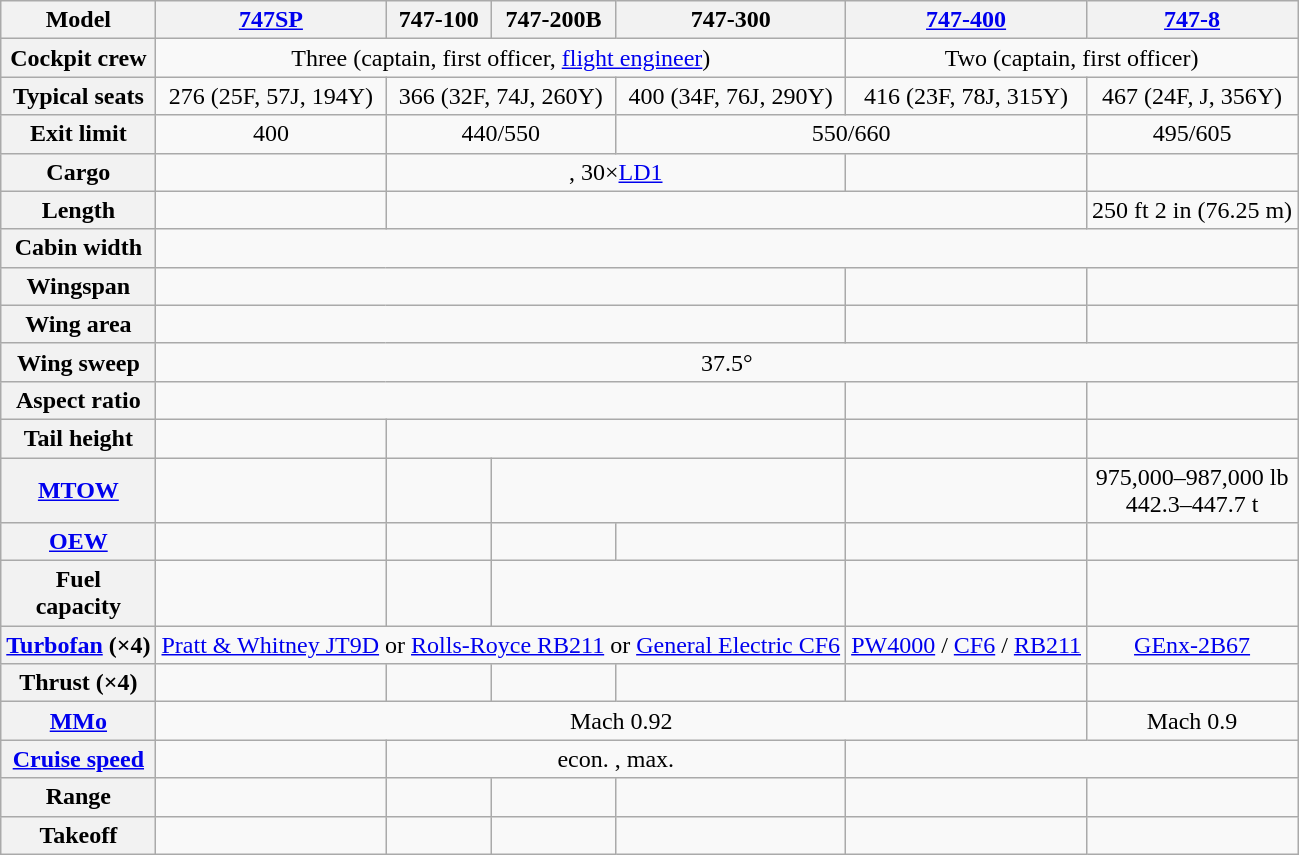<table class="wikitable sortable sticky-header" style="text-align:center">
<tr>
<th>Model</th>
<th><a href='#'>747SP</a></th>
<th>747-100</th>
<th>747-200B</th>
<th>747-300</th>
<th><a href='#'>747-400</a></th>
<th><a href='#'>747-8</a></th>
</tr>
<tr>
<th>Cockpit crew</th>
<td colspan=4>Three (captain, first officer, <a href='#'>flight engineer</a>)</td>
<td colspan=2>Two (captain, first officer)</td>
</tr>
<tr>
<th>Typical seats</th>
<td>276 (25F, 57J, 194Y)</td>
<td colspan=2>366 (32F, 74J, 260Y)</td>
<td>400 (34F, 76J, 290Y)</td>
<td>416 (23F, 78J, 315Y)</td>
<td>467 (24F, J, 356Y)</td>
</tr>
<tr>
<th>Exit limit</th>
<td>400</td>
<td colspan=2>440/550</td>
<td colspan=2>550/660</td>
<td>495/605</td>
</tr>
<tr>
<th>Cargo</th>
<td></td>
<td colspan="3">, 30×<a href='#'>LD1</a></td>
<td></td>
<td></td>
</tr>
<tr>
<th>Length</th>
<td></td>
<td colspan="4"></td>
<td>250 ft 2 in (76.25 m)</td>
</tr>
<tr>
<th>Cabin width</th>
<td colspan="6"></td>
</tr>
<tr>
<th>Wingspan</th>
<td colspan="4"></td>
<td></td>
<td></td>
</tr>
<tr>
<th>Wing area</th>
<td colspan="4"></td>
<td></td>
<td></td>
</tr>
<tr>
<th>Wing sweep</th>
<td colspan=6>37.5°</td>
</tr>
<tr>
<th>Aspect ratio</th>
<td colspan=4></td>
<td></td>
<td></td>
</tr>
<tr>
<th>Tail height</th>
<td></td>
<td colspan="3"></td>
<td></td>
<td></td>
</tr>
<tr>
<th><a href='#'>MTOW</a></th>
<td></td>
<td></td>
<td colspan="2"></td>
<td></td>
<td>975,000–987,000 lb<br>442.3–447.7 t</td>
</tr>
<tr>
<th><a href='#'>OEW</a></th>
<td></td>
<td></td>
<td></td>
<td></td>
<td></td>
<td></td>
</tr>
<tr>
<th>Fuel<br>capacity</th>
<td></td>
<td></td>
<td colspan="2"></td>
<td></td>
<td></td>
</tr>
<tr>
<th><a href='#'>Turbofan</a> (×4)</th>
<td colspan=4><a href='#'>Pratt & Whitney JT9D</a> or <a href='#'>Rolls-Royce RB211</a> or <a href='#'>General Electric CF6</a></td>
<td><a href='#'>PW4000</a> / <a href='#'>CF6</a> / <a href='#'>RB211</a></td>
<td><a href='#'>GEnx-2B67</a></td>
</tr>
<tr>
<th>Thrust (×4)</th>
<td></td>
<td></td>
<td></td>
<td></td>
<td></td>
<td></td>
</tr>
<tr>
<th><a href='#'>MMo</a></th>
<td colspan=5>Mach 0.92</td>
<td>Mach 0.9</td>
</tr>
<tr>
<th><a href='#'>Cruise speed</a></th>
<td></td>
<td colspan=3>econ. , max. </td>
<td colspan=2></td>
</tr>
<tr>
<th>Range</th>
<td></td>
<td></td>
<td></td>
<td></td>
<td></td>
<td></td>
</tr>
<tr>
<th>Takeoff</th>
<td></td>
<td></td>
<td></td>
<td></td>
<td></td>
<td></td>
</tr>
</table>
